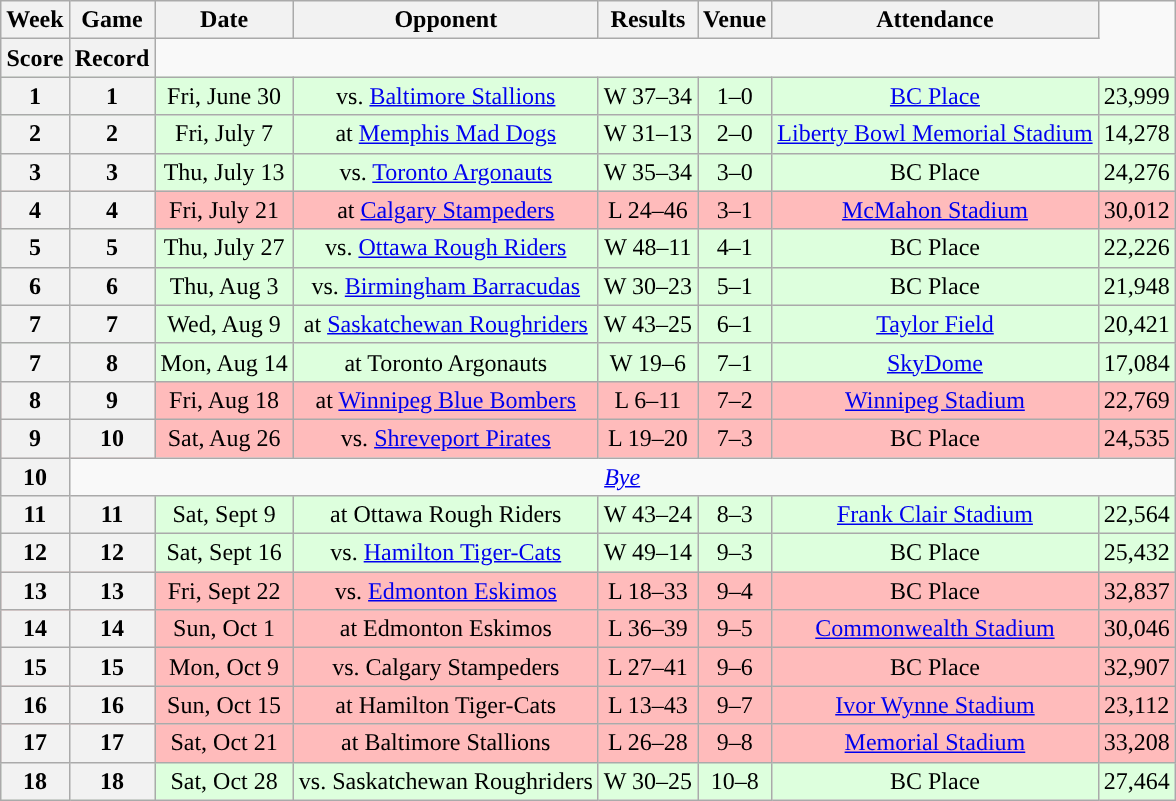<table class="wikitable" style="text-align:center">
<tr>
<th>Week</th>
<th>Game</th>
<th>Date</th>
<th>Opponent</th>
<th>Results</th>
<th>Venue</th>
<th>Attendance</th>
</tr>
<tr>
<th>Score</th>
<th>Record</th>
</tr>
<tr style="background:#ddffdd">
<th>1</th>
<th>1</th>
<td>Fri, June 30</td>
<td>vs. <a href='#'>Baltimore Stallions</a></td>
<td>W 37–34</td>
<td>1–0</td>
<td><a href='#'>BC Place</a></td>
<td>23,999</td>
</tr>
<tr style="background:#ddffdd">
<th>2</th>
<th>2</th>
<td>Fri, July 7</td>
<td>at <a href='#'>Memphis Mad Dogs</a></td>
<td>W 31–13</td>
<td>2–0</td>
<td><a href='#'>Liberty Bowl Memorial Stadium</a></td>
<td>14,278</td>
</tr>
<tr style="background:#ddffdd">
<th>3</th>
<th>3</th>
<td>Thu, July 13</td>
<td>vs. <a href='#'>Toronto Argonauts</a></td>
<td>W 35–34</td>
<td>3–0</td>
<td>BC Place</td>
<td>24,276</td>
</tr>
<tr style="background:#ffbbbb">
<th>4</th>
<th>4</th>
<td>Fri, July 21</td>
<td>at <a href='#'>Calgary Stampeders</a></td>
<td>L 24–46</td>
<td>3–1</td>
<td><a href='#'>McMahon Stadium</a></td>
<td>30,012</td>
</tr>
<tr style="background:#ddffdd">
<th>5</th>
<th>5</th>
<td>Thu, July 27</td>
<td>vs. <a href='#'>Ottawa Rough Riders</a></td>
<td>W 48–11</td>
<td>4–1</td>
<td>BC Place</td>
<td>22,226</td>
</tr>
<tr style="background:#ddffdd">
<th>6</th>
<th>6</th>
<td>Thu, Aug 3</td>
<td>vs. <a href='#'>Birmingham Barracudas</a></td>
<td>W 30–23 </td>
<td>5–1</td>
<td>BC Place</td>
<td>21,948</td>
</tr>
<tr style="background:#ddffdd">
<th>7</th>
<th>7</th>
<td>Wed, Aug 9</td>
<td>at <a href='#'>Saskatchewan Roughriders</a></td>
<td>W 43–25</td>
<td>6–1</td>
<td><a href='#'>Taylor Field</a></td>
<td>20,421</td>
</tr>
<tr style="background:#ddffdd">
<th>7</th>
<th>8</th>
<td>Mon, Aug 14</td>
<td>at Toronto Argonauts</td>
<td>W 19–6</td>
<td>7–1</td>
<td><a href='#'>SkyDome</a></td>
<td>17,084</td>
</tr>
<tr style="background:#ffbbbb">
<th>8</th>
<th>9</th>
<td>Fri, Aug 18</td>
<td>at <a href='#'>Winnipeg Blue Bombers</a></td>
<td>L 6–11</td>
<td>7–2</td>
<td><a href='#'>Winnipeg Stadium</a></td>
<td>22,769</td>
</tr>
<tr style="background:#ffbbbb">
<th>9</th>
<th>10</th>
<td>Sat, Aug 26</td>
<td>vs. <a href='#'>Shreveport Pirates</a></td>
<td>L 19–20</td>
<td>7–3</td>
<td>BC Place</td>
<td>24,535</td>
</tr>
<tr>
<th>10</th>
<td colspan=7><em><a href='#'>Bye</a></em></td>
</tr>
<tr style="background:#ddffdd">
<th>11</th>
<th>11</th>
<td>Sat, Sept 9</td>
<td>at Ottawa Rough Riders</td>
<td>W 43–24</td>
<td>8–3</td>
<td><a href='#'>Frank Clair Stadium</a></td>
<td>22,564</td>
</tr>
<tr style="background:#ddffdd">
<th>12</th>
<th>12</th>
<td>Sat, Sept 16</td>
<td>vs. <a href='#'>Hamilton Tiger-Cats</a></td>
<td>W 49–14</td>
<td>9–3</td>
<td>BC Place</td>
<td>25,432</td>
</tr>
<tr style="background:#ffbbbb">
<th>13</th>
<th>13</th>
<td>Fri, Sept 22</td>
<td>vs. <a href='#'>Edmonton Eskimos</a></td>
<td>L 18–33</td>
<td>9–4</td>
<td>BC Place</td>
<td>32,837</td>
</tr>
<tr style="background:#ffbbbb">
<th>14</th>
<th>14</th>
<td>Sun, Oct 1</td>
<td>at Edmonton Eskimos</td>
<td>L 36–39</td>
<td>9–5</td>
<td><a href='#'>Commonwealth Stadium</a></td>
<td>30,046</td>
</tr>
<tr style="background:#ffbbbb">
<th>15</th>
<th>15</th>
<td>Mon, Oct 9</td>
<td>vs. Calgary Stampeders</td>
<td>L 27–41</td>
<td>9–6</td>
<td>BC Place</td>
<td>32,907</td>
</tr>
<tr style="background:#ffbbbb">
<th>16</th>
<th>16</th>
<td>Sun, Oct 15</td>
<td>at Hamilton Tiger-Cats</td>
<td>L 13–43</td>
<td>9–7</td>
<td><a href='#'>Ivor Wynne Stadium</a></td>
<td>23,112</td>
</tr>
<tr style="background:#ffbbbb">
<th>17</th>
<th>17</th>
<td>Sat, Oct 21</td>
<td>at Baltimore Stallions</td>
<td>L 26–28</td>
<td>9–8</td>
<td><a href='#'>Memorial Stadium</a></td>
<td>33,208</td>
</tr>
<tr style="background:#ddffdd">
<th>18</th>
<th>18</th>
<td>Sat, Oct 28</td>
<td>vs. Saskatchewan Roughriders</td>
<td>W 30–25</td>
<td>10–8</td>
<td>BC Place</td>
<td>27,464</td>
</tr>
</table>
